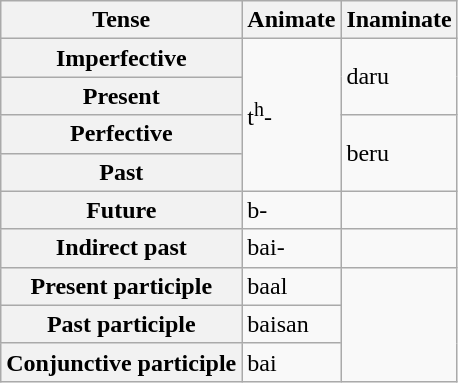<table class="wikitable">
<tr>
<th>Tense</th>
<th>Animate</th>
<th>Inaminate</th>
</tr>
<tr>
<th>Imperfective</th>
<td rowspan="4">t<sup>h</sup>-</td>
<td rowspan="2">daru</td>
</tr>
<tr>
<th>Present</th>
</tr>
<tr>
<th>Perfective</th>
<td rowspan="2">beru</td>
</tr>
<tr>
<th>Past</th>
</tr>
<tr>
<th>Future</th>
<td>b-</td>
<td></td>
</tr>
<tr>
<th>Indirect past</th>
<td>bai-</td>
<td></td>
</tr>
<tr>
<th>Present participle</th>
<td>baal</td>
<td rowspan="3"></td>
</tr>
<tr>
<th>Past participle</th>
<td>baisan</td>
</tr>
<tr>
<th>Conjunctive participle</th>
<td>bai</td>
</tr>
</table>
